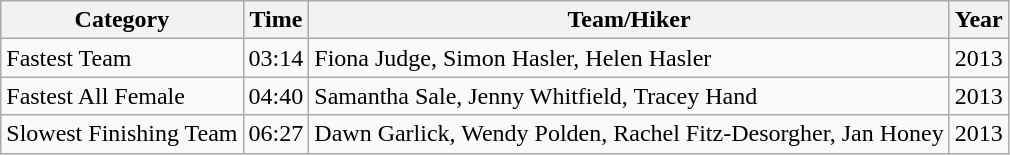<table class="wikitable">
<tr>
<th>Category</th>
<th>Time</th>
<th>Team/Hiker</th>
<th>Year</th>
</tr>
<tr>
<td>Fastest Team</td>
<td>03:14</td>
<td>Fiona Judge, Simon Hasler, Helen Hasler</td>
<td>2013</td>
</tr>
<tr>
<td>Fastest All Female</td>
<td>04:40</td>
<td>Samantha Sale, Jenny Whitfield, Tracey Hand</td>
<td>2013</td>
</tr>
<tr>
<td>Slowest Finishing Team</td>
<td>06:27</td>
<td>Dawn Garlick, Wendy Polden, Rachel Fitz-Desorgher, Jan Honey</td>
<td>2013</td>
</tr>
</table>
